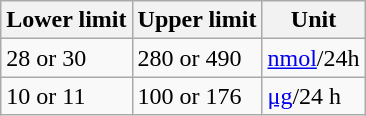<table class="wikitable">
<tr>
<th>Lower limit</th>
<th>Upper limit</th>
<th>Unit</th>
</tr>
<tr>
<td>28 or 30</td>
<td>280 or 490</td>
<td><a href='#'>nmol</a>/24h</td>
</tr>
<tr>
<td>10 or 11</td>
<td>100 or 176</td>
<td><a href='#'>μg</a>/24 h</td>
</tr>
</table>
